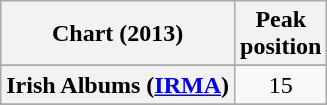<table class="wikitable sortable plainrowheaders">
<tr>
<th scope="col">Chart (2013)</th>
<th scope="col">Peak<br>position</th>
</tr>
<tr>
</tr>
<tr>
</tr>
<tr>
</tr>
<tr>
</tr>
<tr>
</tr>
<tr>
</tr>
<tr>
<th scope="row">Irish Albums (<a href='#'>IRMA</a>)</th>
<td style="text-align:center">15</td>
</tr>
<tr>
</tr>
<tr>
</tr>
<tr>
</tr>
<tr>
</tr>
<tr>
</tr>
<tr>
</tr>
<tr>
</tr>
<tr>
</tr>
</table>
